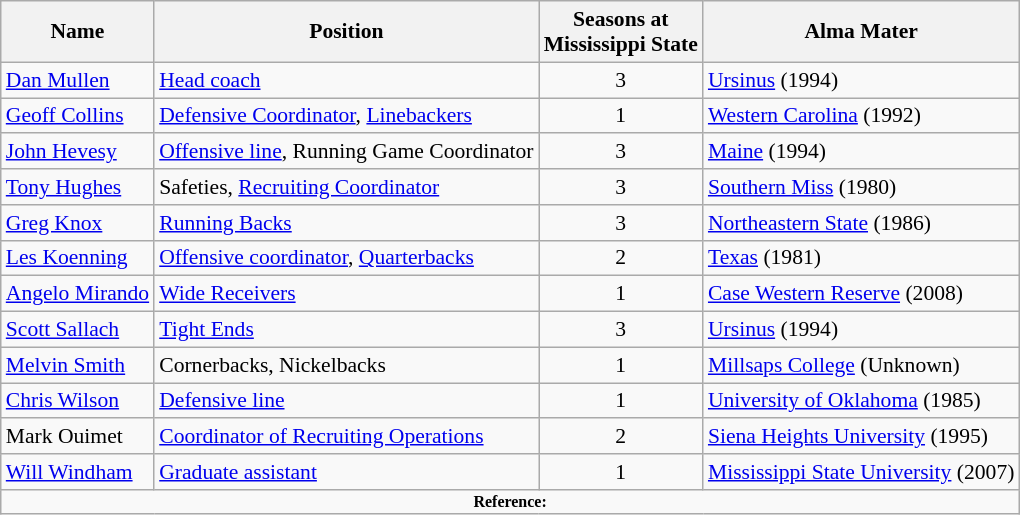<table class="wikitable" border="1" style="font-size:90%;">
<tr>
<th>Name</th>
<th>Position</th>
<th>Seasons at<br>Mississippi State</th>
<th>Alma Mater</th>
</tr>
<tr>
<td><a href='#'>Dan Mullen</a></td>
<td><a href='#'>Head coach</a></td>
<td align=center>3</td>
<td><a href='#'>Ursinus</a> (1994)</td>
</tr>
<tr>
<td><a href='#'>Geoff Collins</a></td>
<td><a href='#'>Defensive Coordinator</a>, <a href='#'>Linebackers</a></td>
<td align=center>1</td>
<td><a href='#'>Western Carolina</a> (1992)</td>
</tr>
<tr>
<td><a href='#'>John Hevesy</a></td>
<td><a href='#'>Offensive line</a>, Running Game Coordinator</td>
<td align=center>3</td>
<td><a href='#'>Maine</a> (1994)</td>
</tr>
<tr>
<td><a href='#'>Tony Hughes</a></td>
<td>Safeties, <a href='#'>Recruiting Coordinator</a></td>
<td align=center>3</td>
<td><a href='#'>Southern Miss</a> (1980)</td>
</tr>
<tr>
<td><a href='#'>Greg Knox</a></td>
<td><a href='#'>Running Backs</a></td>
<td align=center>3</td>
<td><a href='#'>Northeastern State</a> (1986)</td>
</tr>
<tr>
<td><a href='#'>Les Koenning</a></td>
<td><a href='#'>Offensive coordinator</a>, <a href='#'>Quarterbacks</a></td>
<td align=center>2</td>
<td><a href='#'>Texas</a> (1981)</td>
</tr>
<tr>
<td><a href='#'>Angelo Mirando</a></td>
<td><a href='#'>Wide Receivers</a></td>
<td align=center>1</td>
<td><a href='#'>Case Western Reserve</a> (2008)</td>
</tr>
<tr>
<td><a href='#'>Scott Sallach</a></td>
<td><a href='#'>Tight Ends</a></td>
<td align=center>3</td>
<td><a href='#'>Ursinus</a> (1994)</td>
</tr>
<tr>
<td><a href='#'>Melvin Smith</a></td>
<td>Cornerbacks, Nickelbacks</td>
<td align=center>1</td>
<td><a href='#'>Millsaps College</a> (Unknown)</td>
</tr>
<tr>
<td><a href='#'>Chris Wilson</a></td>
<td><a href='#'>Defensive line</a></td>
<td align=center>1</td>
<td><a href='#'>University of Oklahoma</a> (1985)</td>
</tr>
<tr>
<td>Mark Ouimet</td>
<td><a href='#'>Coordinator of Recruiting Operations</a></td>
<td align=center>2</td>
<td><a href='#'>Siena Heights University</a> (1995)</td>
</tr>
<tr>
<td><a href='#'>Will Windham</a></td>
<td><a href='#'>Graduate assistant</a></td>
<td align=center>1</td>
<td><a href='#'>Mississippi State University</a> (2007)</td>
</tr>
<tr>
<td colspan="4" style="font-size: 8pt" align="center"><strong>Reference:</strong></td>
</tr>
</table>
